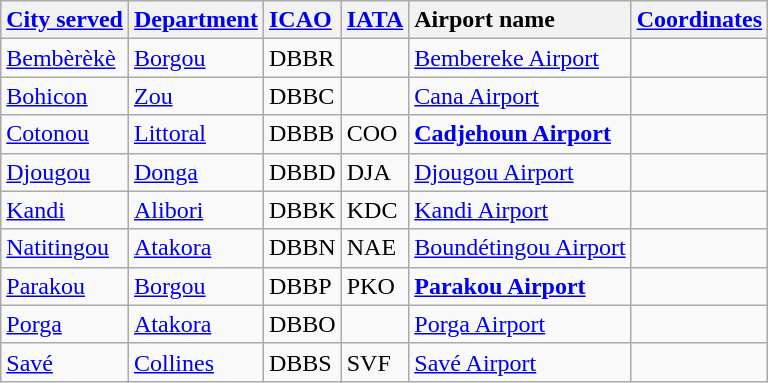<table class="wikitable sortable">
<tr>
<th style="text-align:left; white-space:nowrap;"><a href='#'>City served</a></th>
<th style="text-align:left;"><a href='#'>Department</a></th>
<th style="text-align:left;"><a href='#'>ICAO</a></th>
<th style="text-align:left;"><a href='#'>IATA</a></th>
<th style="text-align:left; white-space:nowrap;">Airport name</th>
<th style="text-align:left;"><a href='#'>Coordinates</a></th>
</tr>
<tr valign=top>
<td><a href='#'>Bembèrèkè</a></td>
<td><a href='#'>Borgou</a></td>
<td>DBBR</td>
<td></td>
<td><a href='#'>Bembereke Airport</a></td>
<td><small></small></td>
</tr>
<tr valign=top>
<td><a href='#'>Bohicon</a></td>
<td><a href='#'>Zou</a></td>
<td>DBBC</td>
<td></td>
<td><a href='#'>Cana Airport</a></td>
<td><small></small></td>
</tr>
<tr valign=top>
<td><a href='#'>Cotonou</a></td>
<td><a href='#'>Littoral</a></td>
<td>DBBB</td>
<td>COO</td>
<td><strong><a href='#'>Cadjehoun Airport</a></strong></td>
<td><small></small></td>
</tr>
<tr valign=top>
<td><a href='#'>Djougou</a></td>
<td><a href='#'>Donga</a></td>
<td>DBBD</td>
<td>DJA</td>
<td><a href='#'>Djougou Airport</a></td>
<td><small></small></td>
</tr>
<tr valign=top>
<td><a href='#'>Kandi</a></td>
<td><a href='#'>Alibori</a></td>
<td>DBBK</td>
<td>KDC</td>
<td><a href='#'>Kandi Airport</a></td>
<td><small></small></td>
</tr>
<tr valign=top>
<td><a href='#'>Natitingou</a></td>
<td><a href='#'>Atakora</a></td>
<td>DBBN</td>
<td>NAE</td>
<td><a href='#'>Boundétingou Airport</a></td>
<td><small></small></td>
</tr>
<tr valign=top>
<td><a href='#'>Parakou</a></td>
<td><a href='#'>Borgou</a></td>
<td>DBBP</td>
<td>PKO</td>
<td><strong><a href='#'>Parakou Airport</a></strong></td>
<td><small></small></td>
</tr>
<tr valign=top>
<td><a href='#'>Porga</a></td>
<td><a href='#'>Atakora</a></td>
<td>DBBO</td>
<td></td>
<td><a href='#'>Porga Airport</a></td>
<td><small></small></td>
</tr>
<tr valign=top>
<td><a href='#'>Savé</a></td>
<td><a href='#'>Collines</a></td>
<td>DBBS</td>
<td>SVF</td>
<td><a href='#'>Savé Airport</a></td>
<td><small></small></td>
</tr>
</table>
